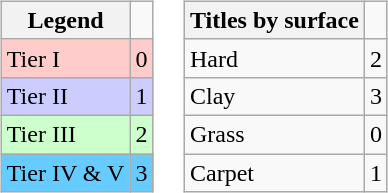<table>
<tr valign=top>
<td><br><table class="wikitable sortable mw-collapsible mw-collapsed">
<tr>
<th>Legend</th>
</tr>
<tr style="background:#ffcccc;">
<td>Tier I</td>
<td align="center">0</td>
</tr>
<tr bgcolor="#ccccff">
<td>Tier II</td>
<td align="center">1</td>
</tr>
<tr bgcolor="#CCFFCC">
<td>Tier III</td>
<td align="center">2</td>
</tr>
<tr bgcolor="#66CCFF">
<td>Tier IV & V</td>
<td align="center">3</td>
</tr>
</table>
</td>
<td><br><table class="wikitable sortable mw-collapsible mw-collapsed" %>
<tr>
<th>Titles by surface</th>
</tr>
<tr>
<td>Hard</td>
<td align="center">2</td>
</tr>
<tr>
<td>Clay</td>
<td align="center">3</td>
</tr>
<tr>
<td>Grass</td>
<td align="center">0</td>
</tr>
<tr>
<td>Carpet</td>
<td align="center">1</td>
</tr>
</table>
</td>
</tr>
</table>
